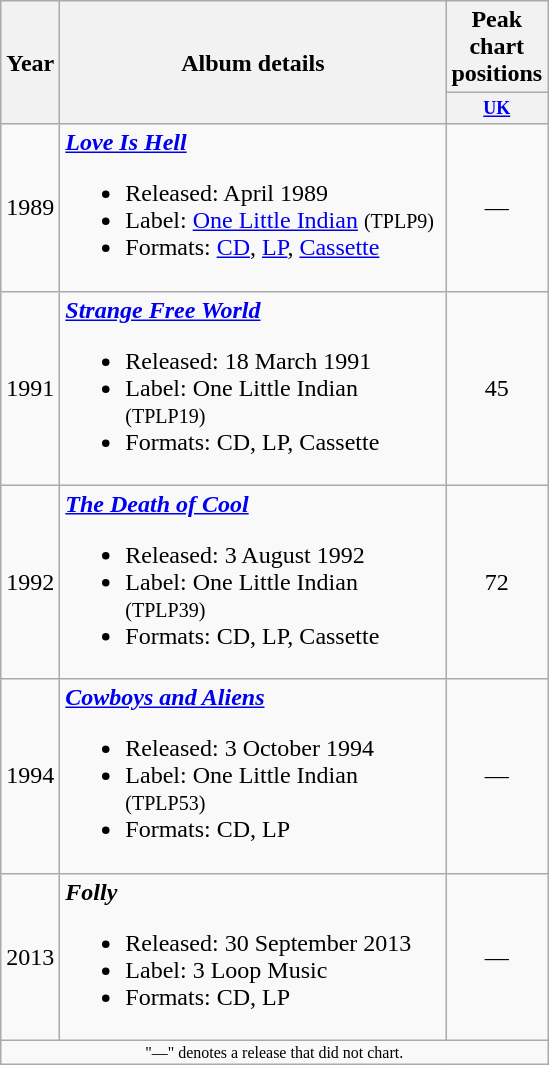<table class="wikitable">
<tr>
<th rowspan="2">Year</th>
<th rowspan="2" style="width:250px;">Album details</th>
<th>Peak chart positions</th>
</tr>
<tr>
<th style="width:3em;font-size:75%"><a href='#'>UK</a><br></th>
</tr>
<tr>
<td>1989</td>
<td><strong><em><a href='#'>Love Is Hell</a></em></strong><br><ul><li>Released: April 1989</li><li>Label: <a href='#'>One Little Indian</a> <small>(TPLP9)</small></li><li>Formats: <a href='#'>CD</a>, <a href='#'>LP</a>, <a href='#'>Cassette</a></li></ul></td>
<td style="text-align:center;">—</td>
</tr>
<tr>
<td>1991</td>
<td><strong><em><a href='#'>Strange Free World</a></em></strong><br><ul><li>Released: 18 March 1991</li><li>Label: One Little Indian <small>(TPLP19)</small></li><li>Formats: CD, LP, Cassette</li></ul></td>
<td style="text-align:center;">45</td>
</tr>
<tr>
<td>1992</td>
<td><strong><em><a href='#'>The Death of Cool</a></em></strong><br><ul><li>Released: 3 August 1992</li><li>Label: One Little Indian <small>(TPLP39)</small></li><li>Formats: CD, LP, Cassette</li></ul></td>
<td style="text-align:center;">72</td>
</tr>
<tr>
<td>1994</td>
<td><strong><em><a href='#'>Cowboys and Aliens</a></em></strong><br><ul><li>Released: 3 October 1994</li><li>Label: One Little Indian <small>(TPLP53)</small></li><li>Formats: CD, LP</li></ul></td>
<td style="text-align:center;">—</td>
</tr>
<tr>
<td>2013</td>
<td><strong><em>Folly</em></strong><br><ul><li>Released: 30 September 2013</li><li>Label: 3 Loop Music</li><li>Formats: CD, LP</li></ul></td>
<td style="text-align:center;">—</td>
</tr>
<tr>
<td colspan="16" style="text-align:center; font-size:8pt;">"—" denotes a release that did not chart.</td>
</tr>
</table>
